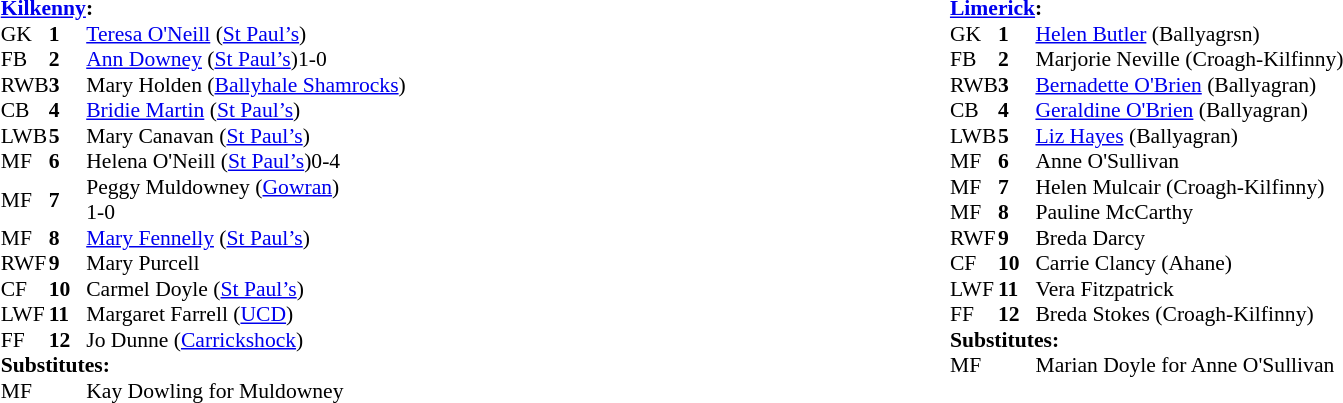<table width="100%">
<tr>
<td valign="top"></td>
<td valign="top" width="50%"><br><table style="font-size: 90%" cellspacing="0" cellpadding="0" align=center>
<tr>
<td colspan="4"><strong><a href='#'>Kilkenny</a>:</strong></td>
</tr>
<tr>
<th width="25"></th>
<th width="25"></th>
</tr>
<tr>
<td>GK</td>
<td><strong>1</strong></td>
<td><a href='#'>Teresa O'Neill</a> (<a href='#'>St Paul’s</a>)</td>
</tr>
<tr>
<td>FB</td>
<td><strong>2</strong></td>
<td><a href='#'>Ann Downey</a> (<a href='#'>St Paul’s</a>)1-0</td>
</tr>
<tr>
<td>RWB</td>
<td><strong>3</strong></td>
<td>Mary Holden (<a href='#'>Ballyhale Shamrocks</a>)</td>
</tr>
<tr>
<td>CB</td>
<td><strong>4</strong></td>
<td><a href='#'>Bridie Martin</a> (<a href='#'>St Paul’s</a>)</td>
</tr>
<tr>
<td>LWB</td>
<td><strong>5</strong></td>
<td>Mary Canavan (<a href='#'>St Paul’s</a>)</td>
</tr>
<tr>
<td>MF</td>
<td><strong>6</strong></td>
<td>Helena O'Neill (<a href='#'>St Paul’s</a>)0-4</td>
</tr>
<tr>
<td>MF</td>
<td><strong>7</strong></td>
<td>Peggy Muldowney (<a href='#'>Gowran</a>)<br>1-0 </td>
</tr>
<tr>
<td>MF</td>
<td><strong>8</strong></td>
<td><a href='#'>Mary Fennelly</a> (<a href='#'>St Paul’s</a>)</td>
</tr>
<tr>
<td>RWF</td>
<td><strong>9</strong></td>
<td>Mary Purcell</td>
</tr>
<tr>
<td>CF</td>
<td><strong>10</strong></td>
<td>Carmel Doyle (<a href='#'>St Paul’s</a>)</td>
</tr>
<tr>
<td>LWF</td>
<td><strong>11</strong></td>
<td>Margaret Farrell (<a href='#'>UCD</a>)</td>
</tr>
<tr>
<td>FF</td>
<td><strong>12</strong></td>
<td>Jo Dunne (<a href='#'>Carrickshock</a>)</td>
</tr>
<tr>
<td colspan=4><strong>Substitutes:</strong></td>
</tr>
<tr>
<td>MF</td>
<td></td>
<td>Kay Dowling for Muldowney </td>
</tr>
<tr>
</tr>
</table>
</td>
<td valign="top" width="50%"><br><table style="font-size: 90%" cellspacing="0" cellpadding="0" align=center>
<tr>
<td colspan="4"><strong><a href='#'>Limerick</a>:</strong></td>
</tr>
<tr>
<th width="25"></th>
<th width="25"></th>
</tr>
<tr>
<td>GK</td>
<td><strong>1</strong></td>
<td><a href='#'>Helen Butler</a> (Ballyagrsn)</td>
</tr>
<tr>
<td>FB</td>
<td><strong>2</strong></td>
<td>Marjorie Neville (Croagh-Kilfinny)</td>
</tr>
<tr>
<td>RWB</td>
<td><strong>3</strong></td>
<td><a href='#'>Bernadette O'Brien</a> (Ballyagran)</td>
</tr>
<tr>
<td>CB</td>
<td><strong>4</strong></td>
<td><a href='#'>Geraldine O'Brien</a> (Ballyagran)</td>
</tr>
<tr>
<td>LWB</td>
<td><strong>5</strong></td>
<td><a href='#'>Liz Hayes</a> (Ballyagran)</td>
</tr>
<tr>
<td>MF</td>
<td><strong>6</strong></td>
<td>Anne O'Sullivan </td>
</tr>
<tr>
<td>MF</td>
<td><strong>7</strong></td>
<td>Helen Mulcair (Croagh-Kilfinny)</td>
</tr>
<tr>
<td>MF</td>
<td><strong>8</strong></td>
<td>Pauline McCarthy</td>
</tr>
<tr>
<td>RWF</td>
<td><strong>9</strong></td>
<td>Breda Darcy</td>
</tr>
<tr>
<td>CF</td>
<td><strong>10</strong></td>
<td>Carrie Clancy (Ahane)</td>
</tr>
<tr>
<td>LWF</td>
<td><strong>11</strong></td>
<td>Vera Fitzpatrick</td>
</tr>
<tr>
<td>FF</td>
<td><strong>12</strong></td>
<td>Breda Stokes (Croagh-Kilfinny)</td>
</tr>
<tr>
<td colspan=4><strong>Substitutes:</strong></td>
</tr>
<tr>
<td>MF</td>
<td></td>
<td>Marian Doyle for Anne O'Sullivan </td>
</tr>
<tr>
</tr>
</table>
</td>
</tr>
</table>
